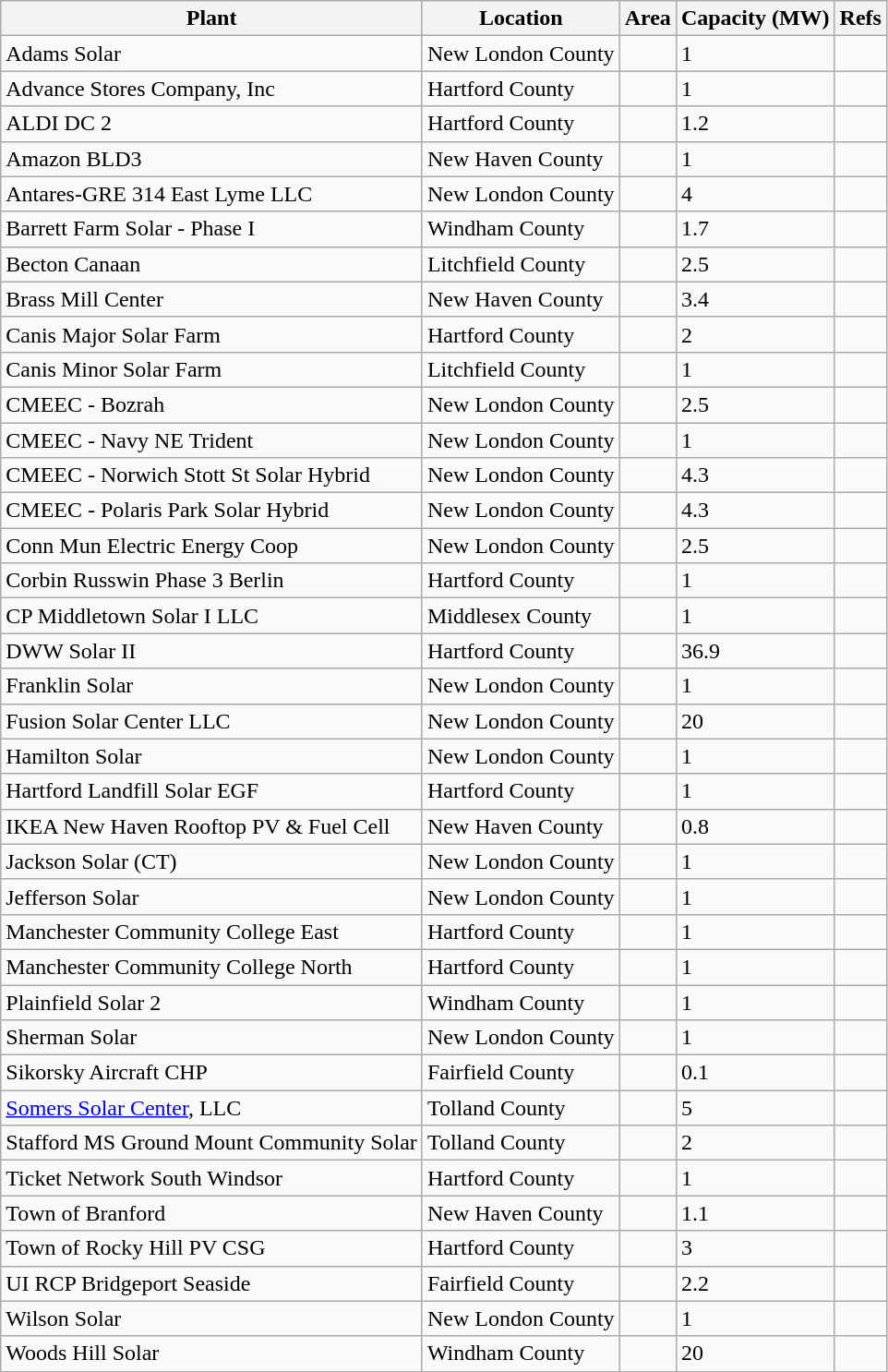<table class="wikitable sortable">
<tr>
<th>Plant</th>
<th>Location</th>
<th data-sort-type="number">Area</th>
<th data-sort-type="number">Capacity (MW)</th>
<th>Refs</th>
</tr>
<tr>
<td>Adams Solar</td>
<td>New London County</td>
<td></td>
<td>1</td>
<td></td>
</tr>
<tr>
<td>Advance Stores Company, Inc</td>
<td>Hartford County</td>
<td></td>
<td>1</td>
</tr>
<tr>
<td>ALDI DC 2</td>
<td>Hartford County</td>
<td></td>
<td>1.2</td>
<td></td>
</tr>
<tr>
<td>Amazon BLD3</td>
<td>New Haven County</td>
<td></td>
<td>1</td>
<td></td>
</tr>
<tr>
<td>Antares-GRE 314 East Lyme LLC</td>
<td>New London County</td>
<td></td>
<td>4</td>
<td></td>
</tr>
<tr>
<td>Barrett Farm Solar - Phase I</td>
<td>Windham County</td>
<td></td>
<td>1.7</td>
<td></td>
</tr>
<tr>
<td>Becton Canaan</td>
<td>Litchfield County</td>
<td></td>
<td>2.5</td>
<td></td>
</tr>
<tr>
<td>Brass Mill Center</td>
<td>New Haven County</td>
<td></td>
<td>3.4</td>
<td></td>
</tr>
<tr>
<td>Canis Major Solar Farm</td>
<td>Hartford County</td>
<td></td>
<td>2</td>
<td></td>
</tr>
<tr>
<td>Canis Minor Solar Farm</td>
<td>Litchfield County</td>
<td></td>
<td>1</td>
<td></td>
</tr>
<tr>
<td>CMEEC - Bozrah</td>
<td>New London County</td>
<td></td>
<td>2.5</td>
<td></td>
</tr>
<tr>
<td>CMEEC - Navy NE Trident</td>
<td>New London County</td>
<td></td>
<td>1</td>
<td></td>
</tr>
<tr>
<td>CMEEC - Norwich Stott St Solar Hybrid</td>
<td>New London County</td>
<td></td>
<td>4.3</td>
<td></td>
</tr>
<tr>
<td>CMEEC - Polaris Park Solar Hybrid</td>
<td>New London County</td>
<td></td>
<td>4.3</td>
<td></td>
</tr>
<tr>
<td>Conn Mun Electric Energy Coop</td>
<td>New London County</td>
<td></td>
<td>2.5</td>
<td></td>
</tr>
<tr>
<td>Corbin Russwin Phase 3 Berlin</td>
<td>Hartford County</td>
<td></td>
<td>1</td>
<td></td>
</tr>
<tr>
<td>CP Middletown Solar I LLC</td>
<td>Middlesex County</td>
<td></td>
<td>1</td>
<td></td>
</tr>
<tr>
<td>DWW Solar II</td>
<td>Hartford County</td>
<td></td>
<td>36.9</td>
<td></td>
</tr>
<tr>
<td>Franklin Solar</td>
<td>New London County</td>
<td></td>
<td>1</td>
<td></td>
</tr>
<tr>
<td>Fusion Solar Center LLC</td>
<td>New London County</td>
<td></td>
<td>20</td>
<td></td>
</tr>
<tr>
<td>Hamilton Solar</td>
<td>New London County</td>
<td></td>
<td>1</td>
<td></td>
</tr>
<tr>
<td>Hartford Landfill Solar EGF</td>
<td>Hartford County</td>
<td></td>
<td>1</td>
<td></td>
</tr>
<tr>
<td>IKEA New Haven Rooftop PV & Fuel Cell</td>
<td>New Haven County</td>
<td></td>
<td>0.8</td>
<td></td>
</tr>
<tr>
<td>Jackson Solar (CT)</td>
<td>New London County</td>
<td></td>
<td>1</td>
<td></td>
</tr>
<tr>
<td>Jefferson Solar</td>
<td>New London County</td>
<td></td>
<td>1</td>
<td></td>
</tr>
<tr>
<td>Manchester Community College East</td>
<td>Hartford County</td>
<td></td>
<td>1</td>
<td></td>
</tr>
<tr>
<td>Manchester Community College North</td>
<td>Hartford County</td>
<td></td>
<td>1</td>
<td></td>
</tr>
<tr>
<td>Plainfield Solar 2</td>
<td>Windham County</td>
<td></td>
<td>1</td>
<td></td>
</tr>
<tr>
<td>Sherman Solar</td>
<td>New London County</td>
<td></td>
<td>1</td>
<td></td>
</tr>
<tr>
<td>Sikorsky Aircraft CHP</td>
<td>Fairfield County</td>
<td></td>
<td>0.1</td>
<td></td>
</tr>
<tr>
<td><a href='#'>Somers Solar Center</a>, LLC</td>
<td>Tolland County</td>
<td></td>
<td>5</td>
<td></td>
</tr>
<tr>
<td>Stafford MS Ground Mount Community Solar</td>
<td>Tolland County</td>
<td></td>
<td>2</td>
<td></td>
</tr>
<tr>
<td>Ticket Network South Windsor</td>
<td>Hartford County</td>
<td></td>
<td>1</td>
<td></td>
</tr>
<tr>
<td>Town of Branford</td>
<td>New Haven County</td>
<td></td>
<td>1.1</td>
<td></td>
</tr>
<tr>
<td>Town of Rocky Hill PV CSG</td>
<td>Hartford County</td>
<td></td>
<td>3</td>
<td></td>
</tr>
<tr>
<td>UI RCP Bridgeport Seaside</td>
<td>Fairfield County</td>
<td></td>
<td>2.2</td>
<td></td>
</tr>
<tr>
<td>Wilson Solar</td>
<td>New London County</td>
<td></td>
<td>1</td>
<td></td>
</tr>
<tr>
<td>Woods Hill Solar</td>
<td>Windham County</td>
<td></td>
<td>20</td>
<td></td>
</tr>
</table>
